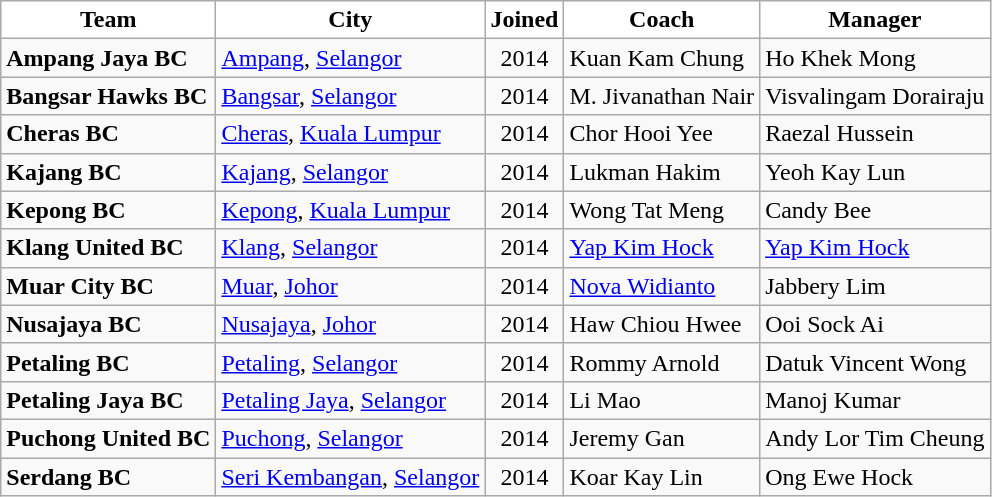<table class="wikitable" style="text-align:left">
<tr>
<th style="background:white">Team</th>
<th style="background:white">City</th>
<th style="background:white">Joined</th>
<th style="background:white">Coach</th>
<th style="background:white">Manager</th>
</tr>
<tr>
<td><strong>Ampang Jaya BC</strong></td>
<td><a href='#'>Ampang</a>, <a href='#'>Selangor</a></td>
<td align=center>2014</td>
<td> Kuan Kam Chung</td>
<td> Ho Khek Mong</td>
</tr>
<tr>
<td><strong>Bangsar Hawks BC</strong></td>
<td><a href='#'>Bangsar</a>, <a href='#'>Selangor</a></td>
<td align=center>2014</td>
<td> M. Jivanathan Nair</td>
<td> Visvalingam Dorairaju</td>
</tr>
<tr>
<td><strong>Cheras BC</strong></td>
<td><a href='#'>Cheras</a>, <a href='#'>Kuala Lumpur</a></td>
<td align=center>2014</td>
<td> Chor Hooi Yee</td>
<td> Raezal Hussein</td>
</tr>
<tr>
<td><strong>Kajang BC</strong></td>
<td><a href='#'>Kajang</a>, <a href='#'>Selangor</a></td>
<td align=center>2014</td>
<td> Lukman Hakim</td>
<td> Yeoh Kay Lun</td>
</tr>
<tr>
<td><strong>Kepong BC</strong></td>
<td><a href='#'>Kepong</a>, <a href='#'>Kuala Lumpur</a></td>
<td align=center>2014</td>
<td> Wong Tat Meng</td>
<td> Candy Bee</td>
</tr>
<tr>
<td><strong>Klang United BC</strong></td>
<td><a href='#'>Klang</a>, <a href='#'>Selangor</a></td>
<td align=center>2014</td>
<td> <a href='#'>Yap Kim Hock</a></td>
<td> <a href='#'>Yap Kim Hock</a></td>
</tr>
<tr>
<td><strong>Muar City BC</strong></td>
<td><a href='#'>Muar</a>, <a href='#'>Johor</a></td>
<td align=center>2014</td>
<td> <a href='#'>Nova Widianto</a></td>
<td> Jabbery Lim</td>
</tr>
<tr>
<td><strong>Nusajaya BC</strong></td>
<td><a href='#'>Nusajaya</a>, <a href='#'>Johor</a></td>
<td align=center>2014</td>
<td> Haw Chiou Hwee</td>
<td> Ooi Sock Ai</td>
</tr>
<tr>
<td><strong>Petaling BC</strong></td>
<td><a href='#'>Petaling</a>, <a href='#'>Selangor</a></td>
<td align=center>2014</td>
<td> Rommy Arnold</td>
<td> Datuk Vincent Wong</td>
</tr>
<tr>
<td><strong>Petaling Jaya BC</strong></td>
<td><a href='#'>Petaling Jaya</a>, <a href='#'>Selangor</a></td>
<td align=center>2014</td>
<td> Li Mao</td>
<td> Manoj Kumar</td>
</tr>
<tr>
<td><strong>Puchong United BC</strong></td>
<td><a href='#'>Puchong</a>, <a href='#'>Selangor</a></td>
<td align=center>2014</td>
<td> Jeremy Gan</td>
<td> Andy Lor Tim Cheung</td>
</tr>
<tr>
<td><strong>Serdang BC</strong></td>
<td><a href='#'>Seri Kembangan</a>, <a href='#'>Selangor</a></td>
<td align=center>2014</td>
<td> Koar Kay Lin</td>
<td> Ong Ewe Hock</td>
</tr>
</table>
